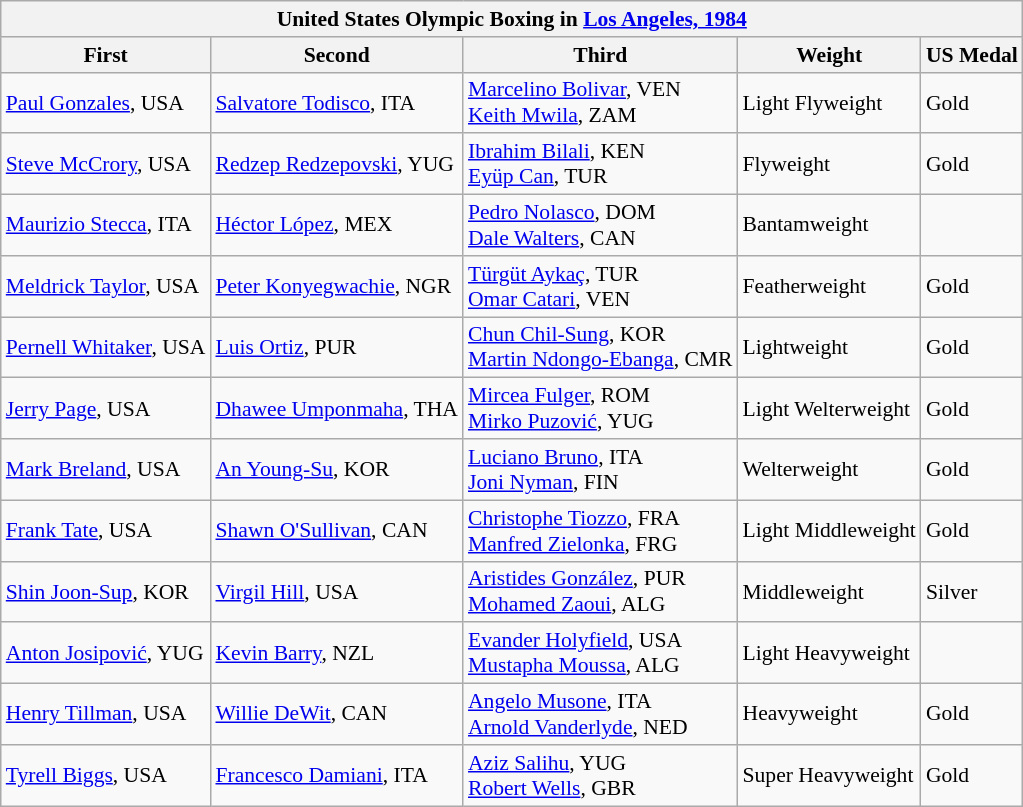<table class="wikitable" style="font-size:90%">
<tr>
<th colspan=5>United States Olympic Boxing in <a href='#'>Los Angeles, 1984</a></th>
</tr>
<tr>
<th>First</th>
<th>Second</th>
<th>Third</th>
<th>Weight</th>
<th> US Medal</th>
</tr>
<tr>
<td><a href='#'>Paul Gonzales</a>, USA</td>
<td><a href='#'>Salvatore Todisco</a>, ITA</td>
<td><a href='#'>Marcelino Bolivar</a>, VEN <br> <a href='#'>Keith Mwila</a>, ZAM</td>
<td>Light Flyweight</td>
<td> Gold</td>
</tr>
<tr>
<td><a href='#'>Steve McCrory</a>, USA</td>
<td><a href='#'>Redzep Redzepovski</a>, YUG</td>
<td><a href='#'>Ibrahim Bilali</a>, KEN <br> <a href='#'>Eyüp Can</a>, TUR</td>
<td>Flyweight</td>
<td> Gold</td>
</tr>
<tr>
<td><a href='#'>Maurizio Stecca</a>, ITA</td>
<td><a href='#'>Héctor López</a>, MEX</td>
<td><a href='#'>Pedro Nolasco</a>, DOM <br>  <a href='#'>Dale Walters</a>, CAN</td>
<td>Bantamweight</td>
<td></td>
</tr>
<tr>
<td><a href='#'>Meldrick Taylor</a>, USA</td>
<td><a href='#'>Peter Konyegwachie</a>, NGR</td>
<td><a href='#'>Türgüt Aykaç</a>, TUR <br> <a href='#'>Omar Catari</a>, VEN</td>
<td>Featherweight</td>
<td> Gold</td>
</tr>
<tr>
<td><a href='#'>Pernell Whitaker</a>, USA</td>
<td><a href='#'>Luis Ortiz</a>, PUR</td>
<td><a href='#'>Chun Chil-Sung</a>, KOR <br>  <a href='#'>Martin Ndongo-Ebanga</a>, CMR</td>
<td>Lightweight</td>
<td> Gold</td>
</tr>
<tr>
<td><a href='#'>Jerry Page</a>, USA</td>
<td><a href='#'>Dhawee Umponmaha</a>, THA</td>
<td><a href='#'>Mircea Fulger</a>, ROM <br> <a href='#'>Mirko Puzović</a>, YUG</td>
<td>Light Welterweight</td>
<td> Gold</td>
</tr>
<tr>
<td><a href='#'>Mark Breland</a>, USA</td>
<td><a href='#'>An Young-Su</a>, KOR</td>
<td><a href='#'>Luciano Bruno</a>, ITA <br> <a href='#'>Joni Nyman</a>, FIN</td>
<td>Welterweight</td>
<td> Gold</td>
</tr>
<tr>
<td><a href='#'>Frank Tate</a>, USA</td>
<td><a href='#'>Shawn O'Sullivan</a>, CAN</td>
<td><a href='#'>Christophe Tiozzo</a>, FRA <br> <a href='#'>Manfred Zielonka</a>, FRG</td>
<td>Light Middleweight</td>
<td> Gold</td>
</tr>
<tr>
<td><a href='#'>Shin Joon-Sup</a>, KOR</td>
<td><a href='#'>Virgil Hill</a>, USA</td>
<td><a href='#'>Aristides González</a>, PUR <br> <a href='#'>Mohamed Zaoui</a>, ALG</td>
<td>Middleweight</td>
<td> Silver</td>
</tr>
<tr>
<td><a href='#'>Anton Josipović</a>, YUG</td>
<td><a href='#'>Kevin Barry</a>, NZL</td>
<td><a href='#'>Evander Holyfield</a>, USA <br> <a href='#'>Mustapha Moussa</a>, ALG</td>
<td>Light Heavyweight</td>
</tr>
<tr>
<td><a href='#'>Henry Tillman</a>, USA</td>
<td><a href='#'>Willie DeWit</a>, CAN</td>
<td><a href='#'>Angelo Musone</a>, ITA <br> <a href='#'>Arnold Vanderlyde</a>, NED</td>
<td>Heavyweight</td>
<td> Gold</td>
</tr>
<tr>
<td><a href='#'>Tyrell Biggs</a>, USA</td>
<td><a href='#'>Francesco Damiani</a>, ITA</td>
<td><a href='#'>Aziz Salihu</a>, YUG <br> <a href='#'>Robert Wells</a>, GBR</td>
<td>Super Heavyweight</td>
<td> Gold</td>
</tr>
</table>
